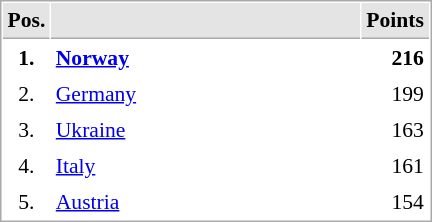<table cellspacing="1" cellpadding="3" style="border:1px solid #AAAAAA;font-size:90%">
<tr bgcolor="#E4E4E4">
<th style="border-bottom:1px solid #AAAAAA" width=10>Pos.</th>
<th style="border-bottom:1px solid #AAAAAA" width=200></th>
<th style="border-bottom:1px solid #AAAAAA" width=20>Points</th>
</tr>
<tr>
<td align="center"><strong>1.</strong></td>
<td> <strong><a href='#'>Norway</a></strong></td>
<td align="right"><strong>216</strong></td>
</tr>
<tr>
<td align="center">2.</td>
<td> <a href='#'>Germany</a></td>
<td align="right">199</td>
</tr>
<tr>
<td align="center">3.</td>
<td> <a href='#'>Ukraine</a></td>
<td align="right">163</td>
</tr>
<tr>
<td align="center">4.</td>
<td> <a href='#'>Italy</a></td>
<td align="right">161</td>
</tr>
<tr>
<td align="center">5.</td>
<td> <a href='#'>Austria</a></td>
<td align="right">154</td>
</tr>
</table>
